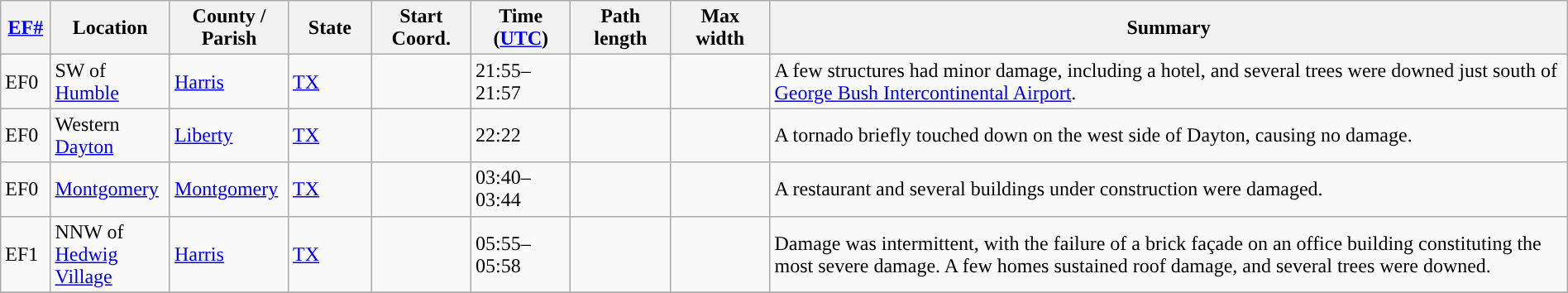<table class="wikitable sortable" style="width:100%;">
<tr>
<th scope="col"  style="width:3%; text-align:center;"><a href='#'>EF#</a></th>
<th scope="col"  style="width:7%; text-align:center;" class="unsortable">Location</th>
<th scope="col"  style="width:6%; text-align:center;" class="unsortable">County / Parish</th>
<th scope="col"  style="width:5%; text-align:center;">State</th>
<th scope="col"  style="width:6%; text-align:center;">Start Coord.</th>
<th scope="col"  style="width:6%; text-align:center;">Time (<a href='#'>UTC</a>)</th>
<th scope="col"  style="width:6%; text-align:center;">Path length</th>
<th scope="col"  style="width:6%; text-align:center;">Max width</th>
<th scope="col" class="unsortable" style="width:48%; text-align:center;">Summary</th>
</tr>
<tr>
<td>EF0</td>
<td>SW of <a href='#'>Humble</a></td>
<td><a href='#'>Harris</a></td>
<td><a href='#'>TX</a></td>
<td></td>
<td>21:55–21:57</td>
<td></td>
<td></td>
<td>A few structures had minor damage, including a hotel, and several trees were downed just south of <a href='#'>George Bush Intercontinental Airport</a>.</td>
</tr>
<tr>
<td>EF0</td>
<td>Western <a href='#'>Dayton</a></td>
<td><a href='#'>Liberty</a></td>
<td><a href='#'>TX</a></td>
<td></td>
<td>22:22</td>
<td></td>
<td></td>
<td>A tornado briefly touched down on the west side of Dayton, causing no damage.</td>
</tr>
<tr>
<td>EF0</td>
<td><a href='#'>Montgomery</a></td>
<td><a href='#'>Montgomery</a></td>
<td><a href='#'>TX</a></td>
<td></td>
<td>03:40–03:44</td>
<td></td>
<td></td>
<td>A restaurant and several buildings under construction were damaged.</td>
</tr>
<tr>
<td>EF1</td>
<td>NNW of <a href='#'>Hedwig Village</a></td>
<td><a href='#'>Harris</a></td>
<td><a href='#'>TX</a></td>
<td></td>
<td>05:55–05:58</td>
<td></td>
<td></td>
<td>Damage was intermittent, with the failure of a brick façade on an office building constituting the most severe damage. A few homes sustained roof damage, and several trees were downed.</td>
</tr>
<tr>
</tr>
</table>
